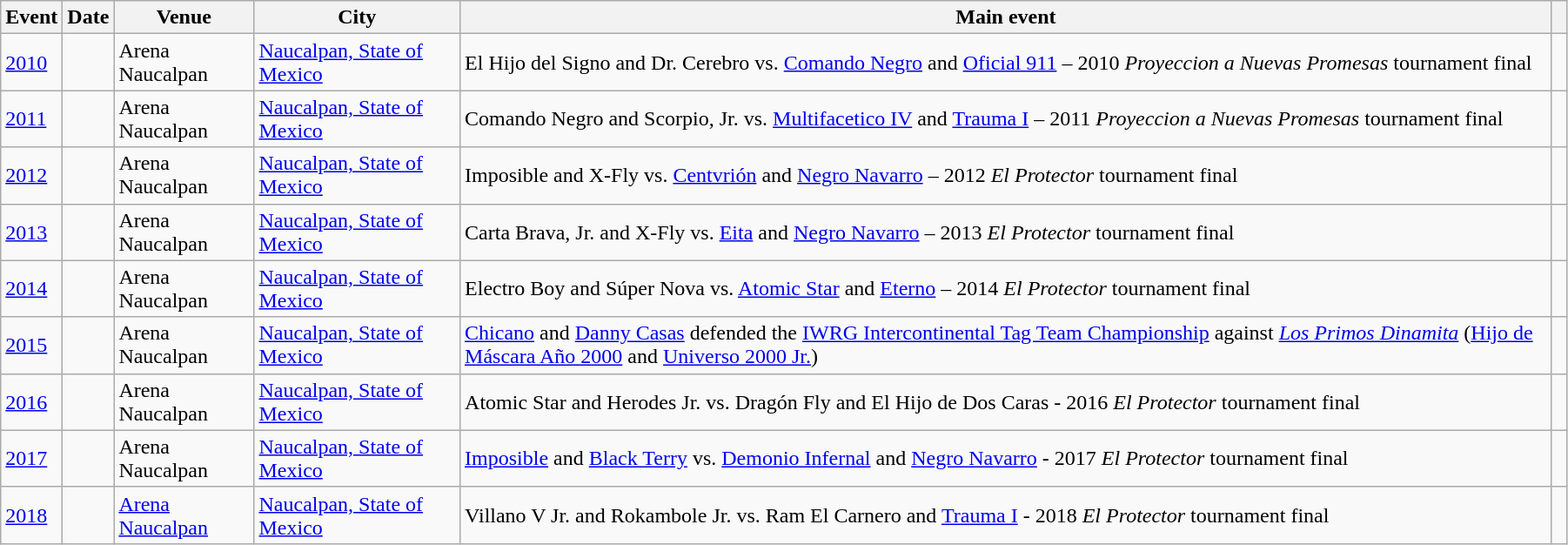<table class="wikitable" width=95%>
<tr>
<th>Event</th>
<th>Date</th>
<th>Venue</th>
<th>City</th>
<th>Main event</th>
<th> </th>
</tr>
<tr>
<td><a href='#'>2010</a></td>
<td></td>
<td>Arena Naucalpan</td>
<td><a href='#'>Naucalpan, State of Mexico</a></td>
<td>El Hijo del Signo and Dr. Cerebro vs. <a href='#'>Comando Negro</a> and <a href='#'>Oficial 911</a> – 2010 <em>Proyeccion a Nuevas Promesas</em> tournament final</td>
<td></td>
</tr>
<tr>
<td><a href='#'>2011</a></td>
<td></td>
<td>Arena Naucalpan</td>
<td><a href='#'>Naucalpan, State of Mexico</a></td>
<td>Comando Negro and Scorpio, Jr. vs. <a href='#'>Multifacetico IV</a> and <a href='#'>Trauma I</a> – 2011 <em>Proyeccion a Nuevas Promesas</em> tournament final</td>
<td></td>
</tr>
<tr>
<td><a href='#'>2012</a></td>
<td></td>
<td>Arena Naucalpan</td>
<td><a href='#'>Naucalpan, State of Mexico</a></td>
<td>Imposible and X-Fly vs. <a href='#'>Centvrión</a> and <a href='#'>Negro Navarro</a> – 2012 <em>El Protector</em> tournament final</td>
<td></td>
</tr>
<tr>
<td><a href='#'>2013</a></td>
<td></td>
<td>Arena Naucalpan</td>
<td><a href='#'>Naucalpan, State of Mexico</a></td>
<td>Carta Brava, Jr. and X-Fly vs. <a href='#'>Eita</a> and <a href='#'>Negro Navarro</a> – 2013 <em>El Protector</em> tournament final</td>
<td></td>
</tr>
<tr>
<td><a href='#'>2014</a></td>
<td></td>
<td>Arena Naucalpan</td>
<td><a href='#'>Naucalpan, State of Mexico</a></td>
<td>Electro Boy and Súper Nova vs. <a href='#'>Atomic Star</a> and <a href='#'>Eterno</a> – 2014 <em>El Protector</em> tournament final</td>
<td></td>
</tr>
<tr>
<td><a href='#'>2015</a></td>
<td></td>
<td>Arena Naucalpan</td>
<td><a href='#'>Naucalpan, State of Mexico</a></td>
<td><a href='#'>Chicano</a> and <a href='#'>Danny Casas</a> defended the <a href='#'>IWRG Intercontinental Tag Team Championship</a> against <em><a href='#'>Los Primos Dinamita</a></em> (<a href='#'>Hijo de Máscara Año 2000</a> and <a href='#'>Universo 2000 Jr.</a>)</td>
<td></td>
</tr>
<tr>
<td><a href='#'>2016</a></td>
<td></td>
<td>Arena Naucalpan</td>
<td><a href='#'>Naucalpan, State of Mexico</a></td>
<td>Atomic Star and Herodes Jr. vs. Dragón Fly and El Hijo de Dos Caras - 2016 <em>El Protector</em> tournament final</td>
<td></td>
</tr>
<tr>
<td><a href='#'>2017</a></td>
<td></td>
<td>Arena Naucalpan</td>
<td><a href='#'>Naucalpan, State of Mexico</a></td>
<td><a href='#'>Imposible</a> and <a href='#'>Black Terry</a> vs. <a href='#'>Demonio Infernal</a> and <a href='#'>Negro Navarro</a> - 2017 <em>El Protector</em> tournament final</td>
<td></td>
</tr>
<tr>
<td><a href='#'>2018</a></td>
<td></td>
<td><a href='#'>Arena Naucalpan</a></td>
<td><a href='#'>Naucalpan, State of Mexico</a></td>
<td>Villano V Jr. and Rokambole Jr. vs. Ram El Carnero and <a href='#'>Trauma I</a> - 2018 <em>El Protector</em> tournament final</td>
<td></td>
</tr>
</table>
